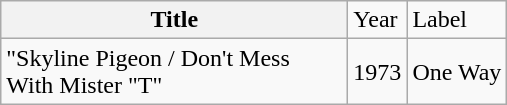<table class="wikitable">
<tr>
<th style="width:14em;">Title</th>
<td>Year</td>
<td>Label</td>
</tr>
<tr>
<td>"Skyline Pigeon / Don't Mess With Mister  "T"</td>
<td>1973</td>
<td>One Way</td>
</tr>
</table>
